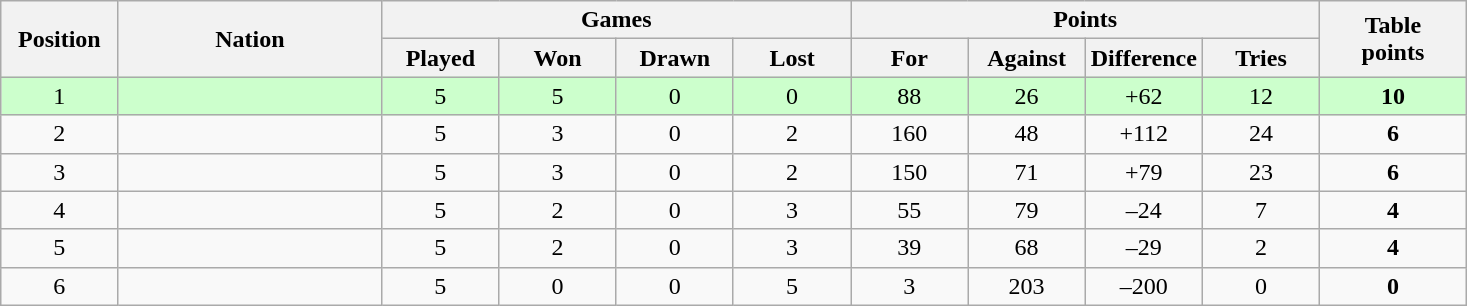<table class="wikitable" style="text-align: center;">
<tr>
<th rowspan=2 width="8%">Position</th>
<th rowspan=2 width="18%">Nation</th>
<th colspan=4 width="32%">Games</th>
<th colspan=4 width="32%">Points</th>
<th rowspan=2 width="10%">Table<br>points</th>
</tr>
<tr>
<th width="8%">Played</th>
<th width="8%">Won</th>
<th width="8%">Drawn</th>
<th width="8%">Lost</th>
<th width="8%">For</th>
<th width="8%">Against</th>
<th width="8%">Difference</th>
<th width="8%">Tries</th>
</tr>
<tr bgcolor=#ccffcc align=center>
<td>1</td>
<td align=left></td>
<td>5</td>
<td>5</td>
<td>0</td>
<td>0</td>
<td>88</td>
<td>26</td>
<td>+62</td>
<td>12</td>
<td><strong>10</strong></td>
</tr>
<tr>
<td>2</td>
<td align=left></td>
<td>5</td>
<td>3</td>
<td>0</td>
<td>2</td>
<td>160</td>
<td>48</td>
<td>+112</td>
<td>24</td>
<td><strong>6</strong></td>
</tr>
<tr>
<td>3</td>
<td align=left></td>
<td>5</td>
<td>3</td>
<td>0</td>
<td>2</td>
<td>150</td>
<td>71</td>
<td>+79</td>
<td>23</td>
<td><strong>6</strong></td>
</tr>
<tr>
<td>4</td>
<td align=left></td>
<td>5</td>
<td>2</td>
<td>0</td>
<td>3</td>
<td>55</td>
<td>79</td>
<td>–24</td>
<td>7</td>
<td><strong>4</strong></td>
</tr>
<tr>
<td>5</td>
<td align=left></td>
<td>5</td>
<td>2</td>
<td>0</td>
<td>3</td>
<td>39</td>
<td>68</td>
<td>–29</td>
<td>2</td>
<td><strong>4</strong></td>
</tr>
<tr>
<td>6</td>
<td align=left></td>
<td>5</td>
<td>0</td>
<td>0</td>
<td>5</td>
<td>3</td>
<td>203</td>
<td>–200</td>
<td>0</td>
<td><strong>0</strong></td>
</tr>
</table>
